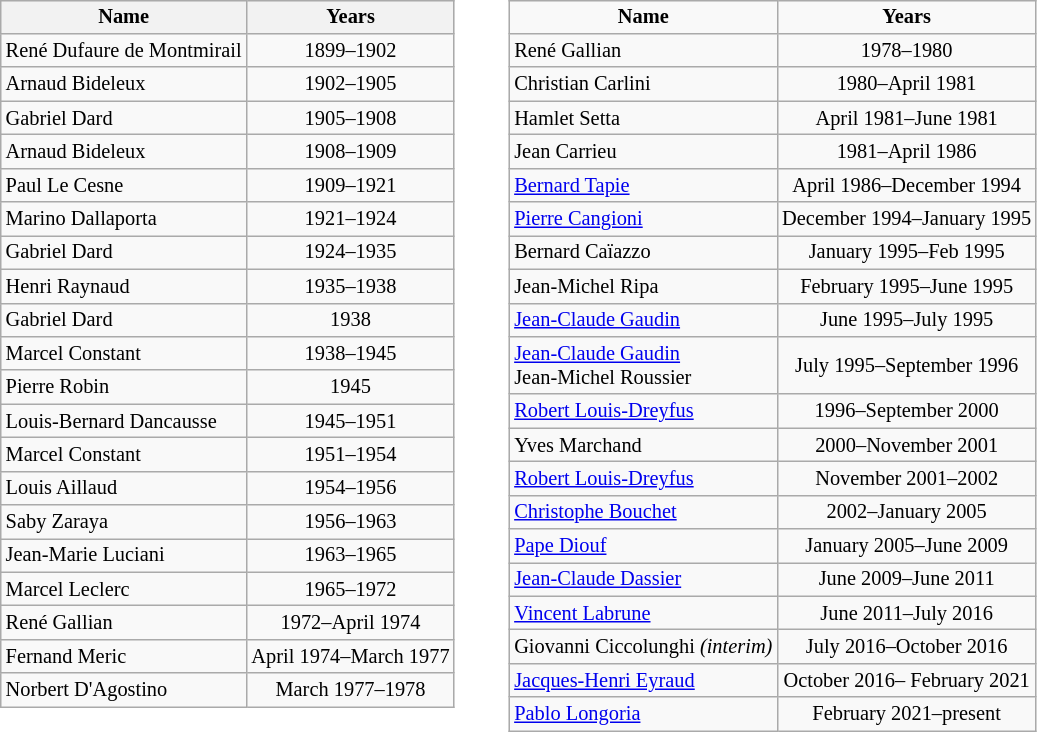<table border="0" cellpadding="10" class="center">
<tr valign="top">
<td><br><table class="wikitable" style="text-align:left; font-size: 85%;" align=right>
<tr>
<th>Name</th>
<th>Years</th>
</tr>
<tr>
<td> René Dufaure de Montmirail</td>
<td align=center>1899–1902</td>
</tr>
<tr>
<td> Arnaud Bideleux</td>
<td align=center>1902–1905</td>
</tr>
<tr https://en.wikipedia.org/wiki/Italy>
<td> Gabriel Dard</td>
<td align=center>1905–1908</td>
</tr>
<tr>
<td> Arnaud Bideleux</td>
<td align=center>1908–1909</td>
</tr>
<tr>
<td> Paul Le Cesne</td>
<td align=center>1909–1921</td>
</tr>
<tr>
<td> Marino Dallaporta</td>
<td align=center>1921–1924</td>
</tr>
<tr>
<td> Gabriel Dard</td>
<td align=center>1924–1935</td>
</tr>
<tr>
<td> Henri Raynaud</td>
<td align=center>1935–1938</td>
</tr>
<tr>
<td> Gabriel Dard</td>
<td align=center>1938</td>
</tr>
<tr>
<td> Marcel Constant</td>
<td align=center>1938–1945</td>
</tr>
<tr>
<td> Pierre Robin</td>
<td align=center>1945</td>
</tr>
<tr>
<td> Louis-Bernard Dancausse</td>
<td align=center>1945–1951</td>
</tr>
<tr>
<td> Marcel Constant</td>
<td align=center>1951–1954</td>
</tr>
<tr>
<td> Louis Aillaud</td>
<td align=center>1954–1956</td>
</tr>
<tr>
<td> Saby Zaraya</td>
<td align=center>1956–1963</td>
</tr>
<tr>
<td> Jean-Marie Luciani</td>
<td align=center>1963–1965</td>
</tr>
<tr>
<td> Marcel Leclerc</td>
<td align=center>1965–1972</td>
</tr>
<tr>
<td> René Gallian</td>
<td align=center>1972–April 1974</td>
</tr>
<tr>
<td> Fernand Meric</td>
<td align=center>April 1974–March 1977</td>
</tr>
<tr>
<td> Norbert D'Agostino</td>
<td align=center>March 1977–1978</td>
</tr>
</table>
</td>
<td><br><table class="wikitable" style="text-align:left; font-size: 85%;" align="left">
<tr>
<td align="center"><strong>Name</strong></td>
<td align="center"><strong>Years</strong></td>
</tr>
<tr>
<td> René Gallian</td>
<td align=center>1978–1980</td>
</tr>
<tr>
<td> Christian Carlini</td>
<td align=center>1980–April 1981</td>
</tr>
<tr>
<td> Hamlet Setta</td>
<td align=center>April 1981–June 1981</td>
</tr>
<tr>
<td> Jean Carrieu</td>
<td align=center>1981–April 1986</td>
</tr>
<tr>
<td> <a href='#'>Bernard Tapie</a></td>
<td align=center>April 1986–December 1994</td>
</tr>
<tr>
<td> <a href='#'>Pierre Cangioni</a></td>
<td align=center>December 1994–January 1995</td>
</tr>
<tr>
<td> Bernard Caïazzo</td>
<td align=center>January 1995–Feb 1995</td>
</tr>
<tr>
<td> Jean-Michel Ripa</td>
<td align=center>February 1995–June 1995</td>
</tr>
<tr>
<td> <a href='#'>Jean-Claude Gaudin</a></td>
<td align=center>June 1995–July 1995</td>
</tr>
<tr>
<td> <a href='#'>Jean-Claude Gaudin</a><br> Jean-Michel Roussier</td>
<td align=center>July 1995–September 1996</td>
</tr>
<tr>
<td> <a href='#'>Robert Louis-Dreyfus</a></td>
<td align=center>1996–September 2000</td>
</tr>
<tr>
<td> Yves Marchand</td>
<td align=center>2000–November 2001</td>
</tr>
<tr>
<td> <a href='#'>Robert Louis-Dreyfus</a></td>
<td align=center>November 2001–2002</td>
</tr>
<tr>
<td> <a href='#'>Christophe Bouchet</a></td>
<td align=center>2002–January 2005</td>
</tr>
<tr>
<td> <a href='#'>Pape Diouf</a></td>
<td align=center>January 2005–June 2009</td>
</tr>
<tr>
<td> <a href='#'>Jean-Claude Dassier</a></td>
<td align=center>June 2009–June 2011</td>
</tr>
<tr>
<td> <a href='#'>Vincent Labrune</a></td>
<td align=center>June 2011–July 2016</td>
</tr>
<tr>
<td> Giovanni Ciccolunghi <em>(interim)</em></td>
<td align=center>July 2016–October 2016</td>
</tr>
<tr>
<td> <a href='#'>Jacques-Henri Eyraud</a></td>
<td align=center>October 2016– February 2021</td>
</tr>
<tr>
<td> <a href='#'>Pablo Longoria</a></td>
<td align=center>February 2021–present</td>
</tr>
</table>
</td>
</tr>
</table>
